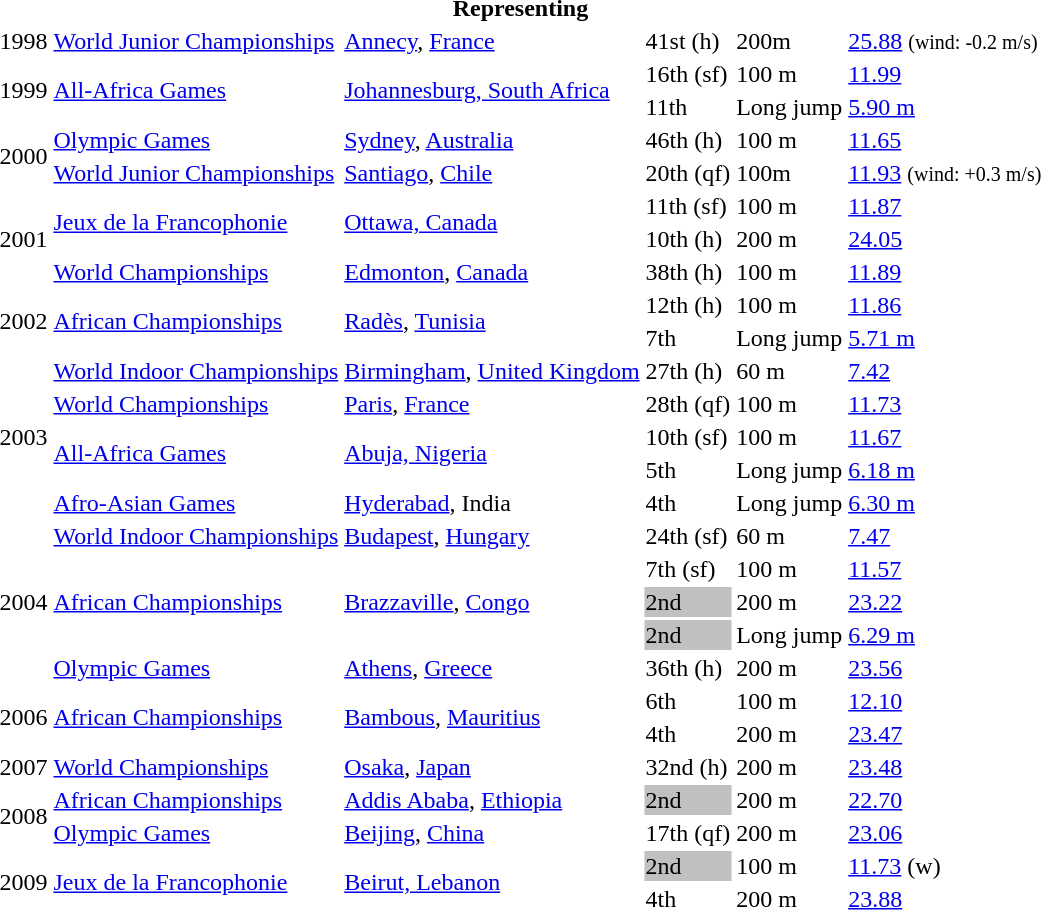<table>
<tr>
<th colspan="6">Representing </th>
</tr>
<tr>
<td>1998</td>
<td><a href='#'>World Junior Championships</a></td>
<td><a href='#'>Annecy</a>, <a href='#'>France</a></td>
<td>41st (h)</td>
<td>200m</td>
<td><a href='#'>25.88</a> <small>(wind: -0.2 m/s)</small></td>
</tr>
<tr>
<td rowspan=2>1999</td>
<td rowspan=2><a href='#'>All-Africa Games</a></td>
<td rowspan=2><a href='#'>Johannesburg, South Africa</a></td>
<td>16th (sf)</td>
<td>100 m</td>
<td><a href='#'>11.99</a></td>
</tr>
<tr>
<td>11th</td>
<td>Long jump</td>
<td><a href='#'>5.90 m</a></td>
</tr>
<tr>
<td rowspan=2>2000</td>
<td><a href='#'>Olympic Games</a></td>
<td><a href='#'>Sydney</a>, <a href='#'>Australia</a></td>
<td>46th (h)</td>
<td>100 m</td>
<td><a href='#'>11.65</a></td>
</tr>
<tr>
<td><a href='#'>World Junior Championships</a></td>
<td><a href='#'>Santiago</a>, <a href='#'>Chile</a></td>
<td>20th (qf)</td>
<td>100m</td>
<td><a href='#'>11.93</a> <small>(wind: +0.3 m/s)</small></td>
</tr>
<tr>
<td rowspan=3>2001</td>
<td rowspan=2><a href='#'>Jeux de la Francophonie</a></td>
<td rowspan=2><a href='#'>Ottawa, Canada</a></td>
<td>11th (sf)</td>
<td>100 m</td>
<td><a href='#'>11.87</a></td>
</tr>
<tr>
<td>10th (h)</td>
<td>200 m</td>
<td><a href='#'>24.05</a></td>
</tr>
<tr>
<td><a href='#'>World Championships</a></td>
<td><a href='#'>Edmonton</a>, <a href='#'>Canada</a></td>
<td>38th (h)</td>
<td>100 m</td>
<td><a href='#'>11.89</a></td>
</tr>
<tr>
<td rowspan=2>2002</td>
<td rowspan=2><a href='#'>African Championships</a></td>
<td rowspan=2><a href='#'>Radès</a>, <a href='#'>Tunisia</a></td>
<td>12th (h)</td>
<td>100 m</td>
<td><a href='#'>11.86</a></td>
</tr>
<tr>
<td>7th</td>
<td>Long jump</td>
<td><a href='#'>5.71 m</a></td>
</tr>
<tr>
<td rowspan=5>2003</td>
<td><a href='#'>World Indoor Championships</a></td>
<td><a href='#'>Birmingham</a>, <a href='#'>United Kingdom</a></td>
<td>27th (h)</td>
<td>60 m</td>
<td><a href='#'>7.42</a></td>
</tr>
<tr>
<td><a href='#'>World Championships</a></td>
<td><a href='#'>Paris</a>, <a href='#'>France</a></td>
<td>28th (qf)</td>
<td>100 m</td>
<td><a href='#'>11.73</a></td>
</tr>
<tr>
<td rowspan=2><a href='#'>All-Africa Games</a></td>
<td rowspan=2><a href='#'>Abuja, Nigeria</a></td>
<td>10th (sf)</td>
<td>100 m</td>
<td><a href='#'>11.67</a></td>
</tr>
<tr>
<td>5th</td>
<td>Long jump</td>
<td><a href='#'>6.18 m</a></td>
</tr>
<tr>
<td><a href='#'>Afro-Asian Games</a></td>
<td><a href='#'>Hyderabad</a>, India</td>
<td>4th</td>
<td>Long jump</td>
<td><a href='#'>6.30 m</a></td>
</tr>
<tr>
<td rowspan=5>2004</td>
<td><a href='#'>World Indoor Championships</a></td>
<td><a href='#'>Budapest</a>, <a href='#'>Hungary</a></td>
<td>24th (sf)</td>
<td>60 m</td>
<td><a href='#'>7.47</a></td>
</tr>
<tr>
<td rowspan=3><a href='#'>African Championships</a></td>
<td rowspan=3><a href='#'>Brazzaville</a>, <a href='#'>Congo</a></td>
<td>7th (sf)</td>
<td>100 m</td>
<td><a href='#'>11.57</a></td>
</tr>
<tr>
<td bgcolor="silver">2nd</td>
<td>200 m</td>
<td><a href='#'>23.22</a></td>
</tr>
<tr>
<td bgcolor="silver">2nd</td>
<td>Long jump</td>
<td><a href='#'>6.29 m</a></td>
</tr>
<tr>
<td><a href='#'>Olympic Games</a></td>
<td><a href='#'>Athens</a>, <a href='#'>Greece</a></td>
<td>36th (h)</td>
<td>200 m</td>
<td><a href='#'>23.56</a></td>
</tr>
<tr>
<td rowspan=2>2006</td>
<td rowspan=2><a href='#'>African Championships</a></td>
<td rowspan=2><a href='#'>Bambous</a>, <a href='#'>Mauritius</a></td>
<td>6th</td>
<td>100 m</td>
<td><a href='#'>12.10</a></td>
</tr>
<tr>
<td>4th</td>
<td>200 m</td>
<td><a href='#'>23.47</a></td>
</tr>
<tr>
<td>2007</td>
<td><a href='#'>World Championships</a></td>
<td><a href='#'>Osaka</a>, <a href='#'>Japan</a></td>
<td>32nd (h)</td>
<td>200 m</td>
<td><a href='#'>23.48</a></td>
</tr>
<tr>
<td rowspan=2>2008</td>
<td><a href='#'>African Championships</a></td>
<td><a href='#'>Addis Ababa</a>, <a href='#'>Ethiopia</a></td>
<td bgcolor="silver">2nd</td>
<td>200 m</td>
<td><a href='#'>22.70</a></td>
</tr>
<tr>
<td><a href='#'>Olympic Games</a></td>
<td><a href='#'>Beijing</a>, <a href='#'>China</a></td>
<td>17th (qf)</td>
<td>200 m</td>
<td><a href='#'>23.06</a></td>
</tr>
<tr>
<td rowspan=2>2009</td>
<td rowspan=2><a href='#'>Jeux de la Francophonie</a></td>
<td rowspan=2><a href='#'>Beirut, Lebanon</a></td>
<td bgcolor="silver">2nd</td>
<td>100 m</td>
<td><a href='#'>11.73</a> (w)</td>
</tr>
<tr>
<td>4th</td>
<td>200 m</td>
<td><a href='#'>23.88</a></td>
</tr>
</table>
